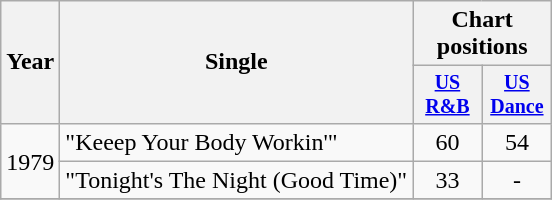<table class="wikitable" style="text-align:center;">
<tr>
<th rowspan="2">Year</th>
<th rowspan="2">Single</th>
<th colspan="2">Chart positions</th>
</tr>
<tr style="font-size:smaller;">
<th width="40"><a href='#'>US<br>R&B</a></th>
<th width="40"><a href='#'>US<br>Dance</a></th>
</tr>
<tr>
<td rowspan="2">1979</td>
<td align="left">"Keeep Your Body Workin'"</td>
<td>60</td>
<td>54</td>
</tr>
<tr>
<td align="left">"Tonight's The Night (Good Time)"</td>
<td>33</td>
<td>-</td>
</tr>
<tr>
</tr>
</table>
